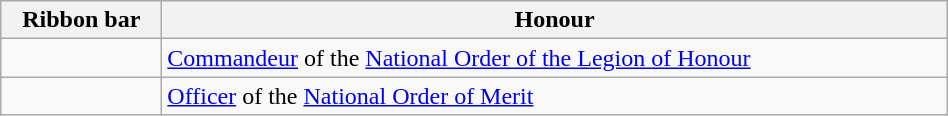<table class="wikitable"  style="width: 50%">
<tr>
<th style="width:100px;">Ribbon bar</th>
<th>Honour</th>
</tr>
<tr>
<td></td>
<td><a href='#'>Commandeur</a> of the <a href='#'>National Order of the Legion of Honour</a></td>
</tr>
<tr>
<td></td>
<td><a href='#'>Officer</a> of the <a href='#'>National Order of Merit</a></td>
</tr>
</table>
